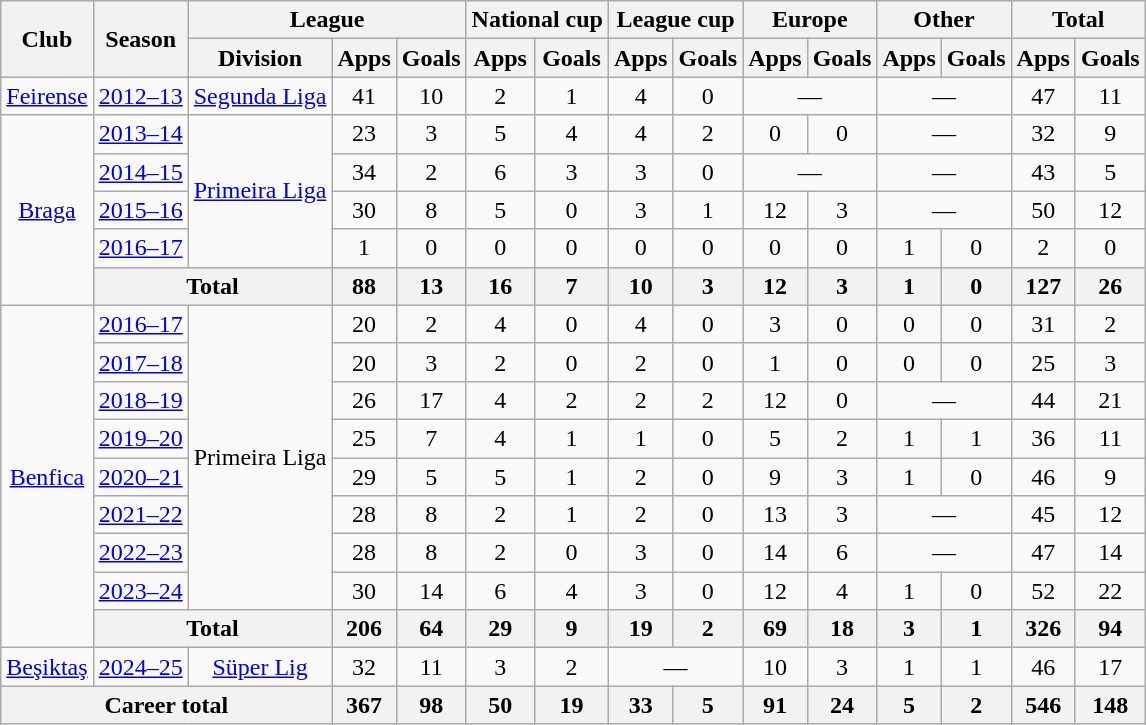<table class="wikitable" style="text-align: center;">
<tr>
<th rowspan="2">Club</th>
<th rowspan="2">Season</th>
<th colspan="3">League</th>
<th colspan="2">National cup</th>
<th colspan="2">League cup</th>
<th colspan="2">Europe</th>
<th colspan="2">Other</th>
<th colspan="2">Total</th>
</tr>
<tr>
<th>Division</th>
<th>Apps</th>
<th>Goals</th>
<th>Apps</th>
<th>Goals</th>
<th>Apps</th>
<th>Goals</th>
<th>Apps</th>
<th>Goals</th>
<th>Apps</th>
<th>Goals</th>
<th>Apps</th>
<th>Goals</th>
</tr>
<tr>
<td><a href='#'>Feirense</a></td>
<td><a href='#'>2012–13</a></td>
<td><a href='#'>Segunda Liga</a></td>
<td>41</td>
<td>10</td>
<td>2</td>
<td>1</td>
<td>4</td>
<td>0</td>
<td colspan="2">—</td>
<td colspan="2">—</td>
<td>47</td>
<td>11</td>
</tr>
<tr>
<td rowspan="5"><a href='#'>Braga</a></td>
<td><a href='#'>2013–14</a></td>
<td rowspan="4"><a href='#'>Primeira Liga</a></td>
<td>23</td>
<td>3</td>
<td>5</td>
<td>4</td>
<td>4</td>
<td>2</td>
<td>0</td>
<td>0</td>
<td colspan="2">—</td>
<td>32</td>
<td>9</td>
</tr>
<tr>
<td><a href='#'>2014–15</a></td>
<td>34</td>
<td>2</td>
<td>6</td>
<td>3</td>
<td>3</td>
<td>0</td>
<td colspan="2">—</td>
<td colspan="2">—</td>
<td>43</td>
<td>5</td>
</tr>
<tr>
<td><a href='#'>2015–16</a></td>
<td>30</td>
<td>8</td>
<td>5</td>
<td>0</td>
<td>3</td>
<td>1</td>
<td>12</td>
<td>3</td>
<td colspan="2">—</td>
<td>50</td>
<td>12</td>
</tr>
<tr>
<td><a href='#'>2016–17</a></td>
<td>1</td>
<td>0</td>
<td>0</td>
<td>0</td>
<td>0</td>
<td>0</td>
<td>0</td>
<td>0</td>
<td>1</td>
<td>0</td>
<td>2</td>
<td>0</td>
</tr>
<tr>
<th colspan="2">Total</th>
<th>88</th>
<th>13</th>
<th>16</th>
<th>7</th>
<th>10</th>
<th>3</th>
<th>12</th>
<th>3</th>
<th>1</th>
<th>0</th>
<th>127</th>
<th>26</th>
</tr>
<tr>
<td rowspan="9"><a href='#'>Benfica</a></td>
<td><a href='#'>2016–17</a></td>
<td rowspan="8">Primeira Liga</td>
<td>20</td>
<td>2</td>
<td>4</td>
<td>0</td>
<td>4</td>
<td>0</td>
<td>3</td>
<td>0</td>
<td>0</td>
<td>0</td>
<td>31</td>
<td>2</td>
</tr>
<tr>
<td><a href='#'>2017–18</a></td>
<td>20</td>
<td>3</td>
<td>2</td>
<td>0</td>
<td>2</td>
<td>0</td>
<td>1</td>
<td>0</td>
<td>0</td>
<td>0</td>
<td>25</td>
<td>3</td>
</tr>
<tr>
<td><a href='#'>2018–19</a></td>
<td>26</td>
<td>17</td>
<td>4</td>
<td>2</td>
<td>2</td>
<td>2</td>
<td>12</td>
<td>0</td>
<td colspan="2">—</td>
<td>44</td>
<td>21</td>
</tr>
<tr>
<td><a href='#'>2019–20</a></td>
<td>25</td>
<td>7</td>
<td>4</td>
<td>1</td>
<td>1</td>
<td>0</td>
<td>5</td>
<td>2</td>
<td>1</td>
<td>1</td>
<td>36</td>
<td>11</td>
</tr>
<tr>
<td><a href='#'>2020–21</a></td>
<td>29</td>
<td>5</td>
<td>5</td>
<td>1</td>
<td>2</td>
<td>0</td>
<td>9</td>
<td>3</td>
<td>1</td>
<td>0</td>
<td>46</td>
<td>9</td>
</tr>
<tr>
<td><a href='#'>2021–22</a></td>
<td>28</td>
<td>8</td>
<td>2</td>
<td>1</td>
<td>2</td>
<td>0</td>
<td>13</td>
<td>3</td>
<td colspan="2">—</td>
<td>45</td>
<td>12</td>
</tr>
<tr>
<td><a href='#'>2022–23</a></td>
<td>28</td>
<td>8</td>
<td>2</td>
<td>0</td>
<td>3</td>
<td>0</td>
<td>14</td>
<td>6</td>
<td colspan="2">—</td>
<td>47</td>
<td>14</td>
</tr>
<tr>
<td><a href='#'>2023–24</a></td>
<td>30</td>
<td>14</td>
<td>6</td>
<td>4</td>
<td>3</td>
<td>0</td>
<td>12</td>
<td>4</td>
<td>1</td>
<td>0</td>
<td>52</td>
<td>22</td>
</tr>
<tr>
<th colspan="2">Total</th>
<th>206</th>
<th>64</th>
<th>29</th>
<th>9</th>
<th>19</th>
<th>2</th>
<th>69</th>
<th>18</th>
<th>3</th>
<th>1</th>
<th>326</th>
<th>94</th>
</tr>
<tr>
<td><a href='#'>Beşiktaş</a></td>
<td><a href='#'>2024–25</a></td>
<td><a href='#'>Süper Lig</a></td>
<td>32</td>
<td>11</td>
<td>3</td>
<td>2</td>
<td colspan="2">—</td>
<td>10</td>
<td>3</td>
<td>1</td>
<td>1</td>
<td>46</td>
<td>17</td>
</tr>
<tr>
<th colspan="3">Career total</th>
<th>367</th>
<th>98</th>
<th>50</th>
<th>19</th>
<th>33</th>
<th>5</th>
<th>91</th>
<th>24</th>
<th>5</th>
<th>2</th>
<th>546</th>
<th>148</th>
</tr>
</table>
